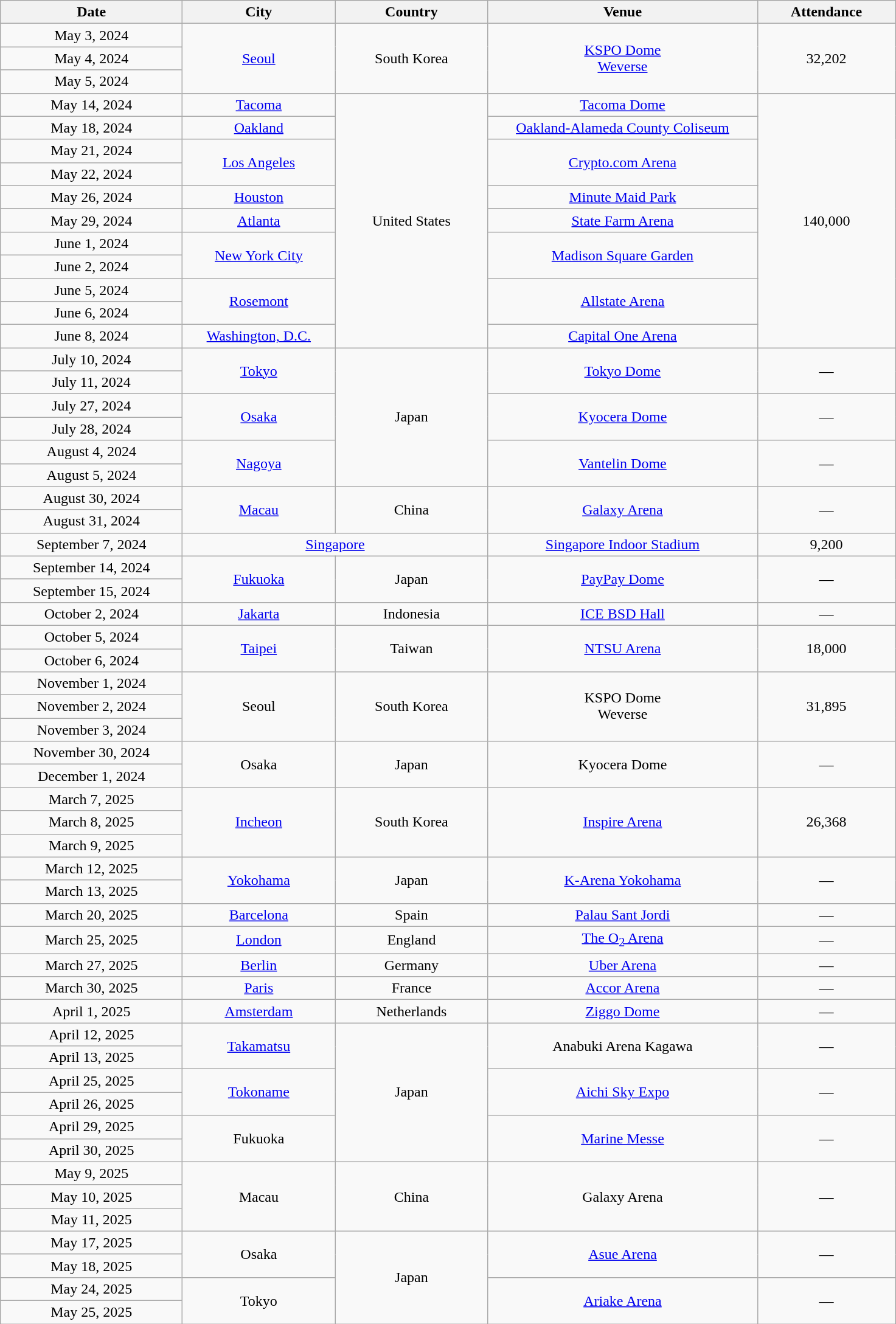<table class="wikitable plainrowheaders" style="text-align:center;">
<tr>
<th scope="col" style="width:12em;">Date</th>
<th scope="col" style="width:10em;">City</th>
<th scope="col" style="width:10em;">Country</th>
<th scope="col" style="width:18em;">Venue</th>
<th scope="col" style="width:9em;">Attendance</th>
</tr>
<tr>
<td>May 3, 2024</td>
<td rowspan="3"><a href='#'>Seoul</a></td>
<td rowspan="3">South Korea</td>
<td rowspan="3"><a href='#'>KSPO Dome</a><br><a href='#'>Weverse</a></td>
<td rowspan="3">32,202</td>
</tr>
<tr>
<td>May 4, 2024</td>
</tr>
<tr>
<td>May 5, 2024</td>
</tr>
<tr>
<td>May 14, 2024</td>
<td><a href='#'>Tacoma</a></td>
<td rowspan="11">United States</td>
<td><a href='#'>Tacoma Dome</a></td>
<td rowspan="11">140,000</td>
</tr>
<tr>
<td>May 18, 2024</td>
<td><a href='#'>Oakland</a></td>
<td><a href='#'>Oakland-Alameda County Coliseum</a></td>
</tr>
<tr>
<td>May 21, 2024</td>
<td rowspan="2"><a href='#'>Los Angeles</a></td>
<td rowspan="2"><a href='#'>Crypto.com Arena</a></td>
</tr>
<tr>
<td>May 22, 2024</td>
</tr>
<tr>
<td>May 26, 2024</td>
<td><a href='#'>Houston</a></td>
<td><a href='#'>Minute Maid Park</a></td>
</tr>
<tr>
<td>May 29, 2024</td>
<td><a href='#'>Atlanta</a></td>
<td><a href='#'>State Farm Arena</a></td>
</tr>
<tr>
<td>June 1, 2024</td>
<td rowspan="2"><a href='#'>New York City</a></td>
<td rowspan="2"><a href='#'>Madison Square Garden</a></td>
</tr>
<tr>
<td>June 2, 2024</td>
</tr>
<tr>
<td>June 5, 2024</td>
<td rowspan="2"><a href='#'>Rosemont</a></td>
<td rowspan="2"><a href='#'>Allstate Arena</a></td>
</tr>
<tr>
<td>June 6, 2024</td>
</tr>
<tr>
<td>June 8, 2024</td>
<td><a href='#'>Washington, D.C.</a></td>
<td><a href='#'>Capital One Arena</a></td>
</tr>
<tr>
<td>July 10, 2024</td>
<td rowspan="2"><a href='#'>Tokyo</a></td>
<td rowspan="6">Japan</td>
<td rowspan="2"><a href='#'>Tokyo Dome</a></td>
<td rowspan="2">—</td>
</tr>
<tr>
<td>July 11, 2024</td>
</tr>
<tr>
<td>July 27, 2024</td>
<td rowspan="2"><a href='#'>Osaka</a></td>
<td rowspan="2"><a href='#'>Kyocera Dome</a></td>
<td rowspan="2">—</td>
</tr>
<tr>
<td>July 28, 2024</td>
</tr>
<tr>
<td>August 4, 2024</td>
<td rowspan="2"><a href='#'>Nagoya</a></td>
<td rowspan="2"><a href='#'>Vantelin Dome</a></td>
<td rowspan="2">—</td>
</tr>
<tr>
<td>August 5, 2024</td>
</tr>
<tr>
<td>August 30, 2024</td>
<td rowspan="2"><a href='#'>Macau</a></td>
<td rowspan="2">China</td>
<td rowspan="2"><a href='#'>Galaxy Arena</a></td>
<td rowspan="2">—</td>
</tr>
<tr>
<td>August 31, 2024</td>
</tr>
<tr>
<td>September 7, 2024</td>
<td colspan="2"><a href='#'>Singapore</a></td>
<td><a href='#'>Singapore Indoor Stadium</a></td>
<td>9,200</td>
</tr>
<tr>
<td>September 14, 2024</td>
<td rowspan="2"><a href='#'>Fukuoka</a></td>
<td rowspan="2">Japan</td>
<td rowspan="2"><a href='#'>PayPay Dome</a></td>
<td rowspan="2">—</td>
</tr>
<tr>
<td>September 15, 2024</td>
</tr>
<tr>
<td>October 2, 2024</td>
<td><a href='#'>Jakarta</a></td>
<td>Indonesia</td>
<td><a href='#'>ICE BSD Hall</a></td>
<td>—</td>
</tr>
<tr>
<td>October 5, 2024</td>
<td rowspan="2"><a href='#'>Taipei</a></td>
<td rowspan="2">Taiwan</td>
<td rowspan="2"><a href='#'>NTSU Arena</a></td>
<td rowspan="2">18,000</td>
</tr>
<tr>
<td>October 6, 2024</td>
</tr>
<tr>
<td>November 1, 2024</td>
<td rowspan="3">Seoul</td>
<td rowspan="3">South Korea</td>
<td rowspan="3">KSPO Dome<br>Weverse</td>
<td rowspan="3">31,895</td>
</tr>
<tr>
<td>November 2, 2024</td>
</tr>
<tr>
<td>November 3, 2024</td>
</tr>
<tr>
<td>November 30, 2024</td>
<td rowspan="2">Osaka</td>
<td rowspan="2">Japan</td>
<td rowspan="2">Kyocera Dome</td>
<td rowspan="2">—</td>
</tr>
<tr>
<td>December 1, 2024</td>
</tr>
<tr>
<td>March 7, 2025</td>
<td rowspan="3"><a href='#'>Incheon</a></td>
<td rowspan="3">South Korea</td>
<td rowspan="3"><a href='#'>Inspire Arena</a></td>
<td rowspan="3">26,368</td>
</tr>
<tr>
<td>March 8, 2025</td>
</tr>
<tr>
<td>March 9, 2025</td>
</tr>
<tr>
<td>March 12, 2025</td>
<td rowspan="2"><a href='#'>Yokohama</a></td>
<td rowspan="2">Japan</td>
<td rowspan="2"><a href='#'>K-Arena Yokohama</a></td>
<td rowspan="2">—</td>
</tr>
<tr>
<td>March 13, 2025</td>
</tr>
<tr>
<td>March 20, 2025</td>
<td><a href='#'>Barcelona</a></td>
<td>Spain</td>
<td><a href='#'>Palau Sant Jordi</a></td>
<td>—</td>
</tr>
<tr>
<td>March 25, 2025</td>
<td><a href='#'>London</a></td>
<td>England</td>
<td><a href='#'>The O<sub>2</sub> Arena</a></td>
<td>—</td>
</tr>
<tr>
<td>March 27, 2025</td>
<td><a href='#'>Berlin</a></td>
<td>Germany</td>
<td><a href='#'>Uber Arena</a></td>
<td>—</td>
</tr>
<tr>
<td>March 30, 2025</td>
<td><a href='#'>Paris</a></td>
<td>France</td>
<td><a href='#'>Accor Arena</a></td>
<td>—</td>
</tr>
<tr>
<td>April 1, 2025</td>
<td><a href='#'>Amsterdam</a></td>
<td>Netherlands</td>
<td><a href='#'>Ziggo Dome</a></td>
<td>—</td>
</tr>
<tr>
<td>April 12, 2025</td>
<td rowspan="2"><a href='#'>Takamatsu</a></td>
<td rowspan="6">Japan</td>
<td rowspan="2">Anabuki Arena Kagawa</td>
<td rowspan="2">—</td>
</tr>
<tr>
<td>April 13, 2025</td>
</tr>
<tr>
<td>April 25, 2025</td>
<td rowspan="2"><a href='#'>Tokoname</a></td>
<td rowspan="2"><a href='#'>Aichi Sky Expo</a></td>
<td rowspan="2">—</td>
</tr>
<tr>
<td>April 26, 2025</td>
</tr>
<tr>
<td>April 29, 2025</td>
<td rowspan="2">Fukuoka</td>
<td rowspan="2"><a href='#'>Marine Messe</a></td>
<td rowspan="2">—</td>
</tr>
<tr>
<td>April 30, 2025</td>
</tr>
<tr>
<td>May 9, 2025</td>
<td rowspan="3">Macau</td>
<td rowspan="3">China</td>
<td rowspan="3">Galaxy Arena</td>
<td rowspan="3">—</td>
</tr>
<tr>
<td>May 10, 2025</td>
</tr>
<tr>
<td>May 11, 2025</td>
</tr>
<tr>
<td>May 17, 2025</td>
<td rowspan="2">Osaka</td>
<td rowspan="4">Japan</td>
<td rowspan="2"><a href='#'>Asue Arena</a></td>
<td rowspan="2">—</td>
</tr>
<tr>
<td>May 18, 2025</td>
</tr>
<tr>
<td>May 24, 2025</td>
<td rowspan="2">Tokyo</td>
<td rowspan="2"><a href='#'>Ariake Arena</a></td>
<td rowspan="2">—</td>
</tr>
<tr>
<td>May 25, 2025</td>
</tr>
</table>
